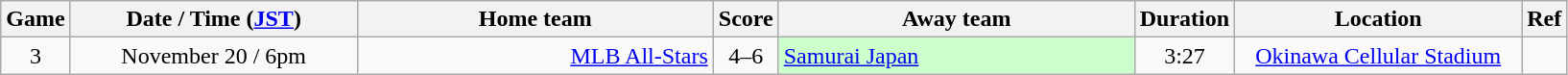<table class="wikitable" style="text-align:center">
<tr>
<th>Game</th>
<th>Date / Time (<a href='#'>JST</a>)</th>
<th>Home team</th>
<th>Score</th>
<th>Away team</th>
<th>Duration</th>
<th>Location</th>
<th>Ref</th>
</tr>
<tr>
<td style="width: 2em">3</td>
<td style="width:12em">November 20 / 6pm</td>
<td style="width:15em; text-align:right"><a href='#'>MLB All-Stars</a> </td>
<td style="width: 2em">4–6</td>
<td style="width:15em; background-color:#ccffcc; text-align:left"> <a href='#'>Samurai Japan</a></td>
<td style="width: 2em">3:27</td>
<td style="width:12em"><a href='#'>Okinawa Cellular Stadium</a></td>
<td style="width: 1em"></td>
</tr>
</table>
